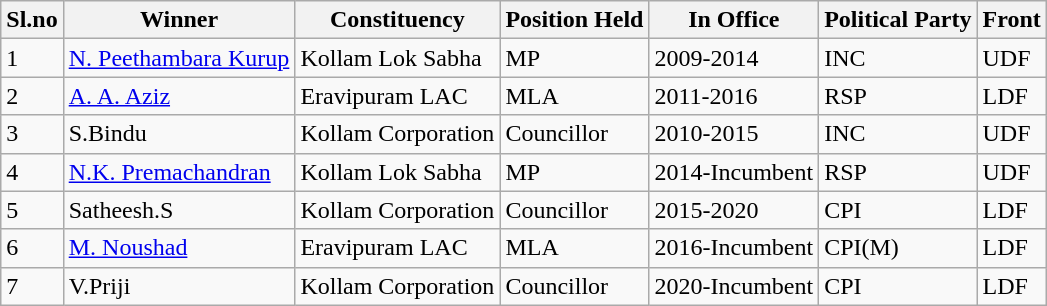<table class="wikitable sortable">
<tr>
<th>Sl.no</th>
<th>Winner</th>
<th>Constituency</th>
<th>Position Held</th>
<th>In Office</th>
<th>Political Party</th>
<th>Front</th>
</tr>
<tr>
<td>1</td>
<td><a href='#'>N. Peethambara Kurup</a></td>
<td>Kollam Lok Sabha</td>
<td>MP</td>
<td>2009-2014</td>
<td>INC</td>
<td>UDF</td>
</tr>
<tr>
<td>2</td>
<td><a href='#'>A. A. Aziz</a></td>
<td>Eravipuram LAC</td>
<td>MLA</td>
<td>2011-2016</td>
<td>RSP</td>
<td>LDF</td>
</tr>
<tr>
<td>3</td>
<td>S.Bindu</td>
<td>Kollam Corporation</td>
<td>Councillor</td>
<td>2010-2015</td>
<td>INC</td>
<td>UDF</td>
</tr>
<tr>
<td>4</td>
<td><a href='#'>N.K. Premachandran</a></td>
<td>Kollam Lok Sabha</td>
<td>MP</td>
<td>2014-Incumbent</td>
<td>RSP</td>
<td>UDF</td>
</tr>
<tr>
<td>5</td>
<td>Satheesh.S</td>
<td>Kollam Corporation</td>
<td>Councillor</td>
<td>2015-2020</td>
<td>CPI</td>
<td>LDF</td>
</tr>
<tr>
<td>6</td>
<td><a href='#'>M. Noushad</a></td>
<td>Eravipuram LAC</td>
<td>MLA</td>
<td>2016-Incumbent</td>
<td>CPI(M)</td>
<td>LDF</td>
</tr>
<tr>
<td>7</td>
<td>V.Priji</td>
<td>Kollam Corporation</td>
<td>Councillor</td>
<td>2020-Incumbent</td>
<td>CPI</td>
<td>LDF</td>
</tr>
</table>
